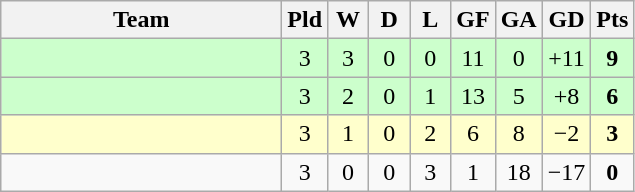<table class="wikitable" style="text-align:center;">
<tr>
<th width=180>Team</th>
<th width=20>Pld</th>
<th width=20>W</th>
<th width=20>D</th>
<th width=20>L</th>
<th width=20>GF</th>
<th width=20>GA</th>
<th width=20>GD</th>
<th width=20>Pts</th>
</tr>
<tr align=center style="background:#ccffcc;">
<td style="text-align:left;"></td>
<td>3</td>
<td>3</td>
<td>0</td>
<td>0</td>
<td>11</td>
<td>0</td>
<td>+11</td>
<td><strong>9</strong></td>
</tr>
<tr align=center style="background:#ccffcc;">
<td style="text-align:left;"></td>
<td>3</td>
<td>2</td>
<td>0</td>
<td>1</td>
<td>13</td>
<td>5</td>
<td>+8</td>
<td><strong>6</strong></td>
</tr>
<tr align=center style="background:#ffffcc;">
<td style="text-align:left;"></td>
<td>3</td>
<td>1</td>
<td>0</td>
<td>2</td>
<td>6</td>
<td>8</td>
<td>−2</td>
<td><strong>3</strong></td>
</tr>
<tr align=center>
<td style="text-align:left;"></td>
<td>3</td>
<td>0</td>
<td>0</td>
<td>3</td>
<td>1</td>
<td>18</td>
<td>−17</td>
<td><strong>0</strong></td>
</tr>
</table>
